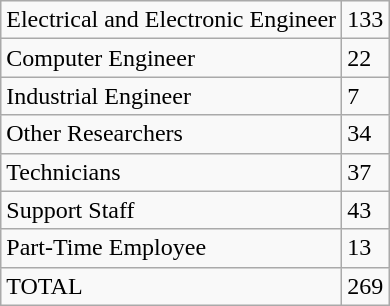<table class="wikitable">
<tr>
<td>Electrical and Electronic Engineer</td>
<td>133</td>
</tr>
<tr>
<td>Computer Engineer</td>
<td>22</td>
</tr>
<tr>
<td>Industrial Engineer</td>
<td>7</td>
</tr>
<tr>
<td>Other Researchers</td>
<td>34</td>
</tr>
<tr>
<td>Technicians</td>
<td>37</td>
</tr>
<tr>
<td>Support Staff</td>
<td>43</td>
</tr>
<tr>
<td>Part-Time Employee</td>
<td>13</td>
</tr>
<tr>
<td>TOTAL</td>
<td>269</td>
</tr>
</table>
